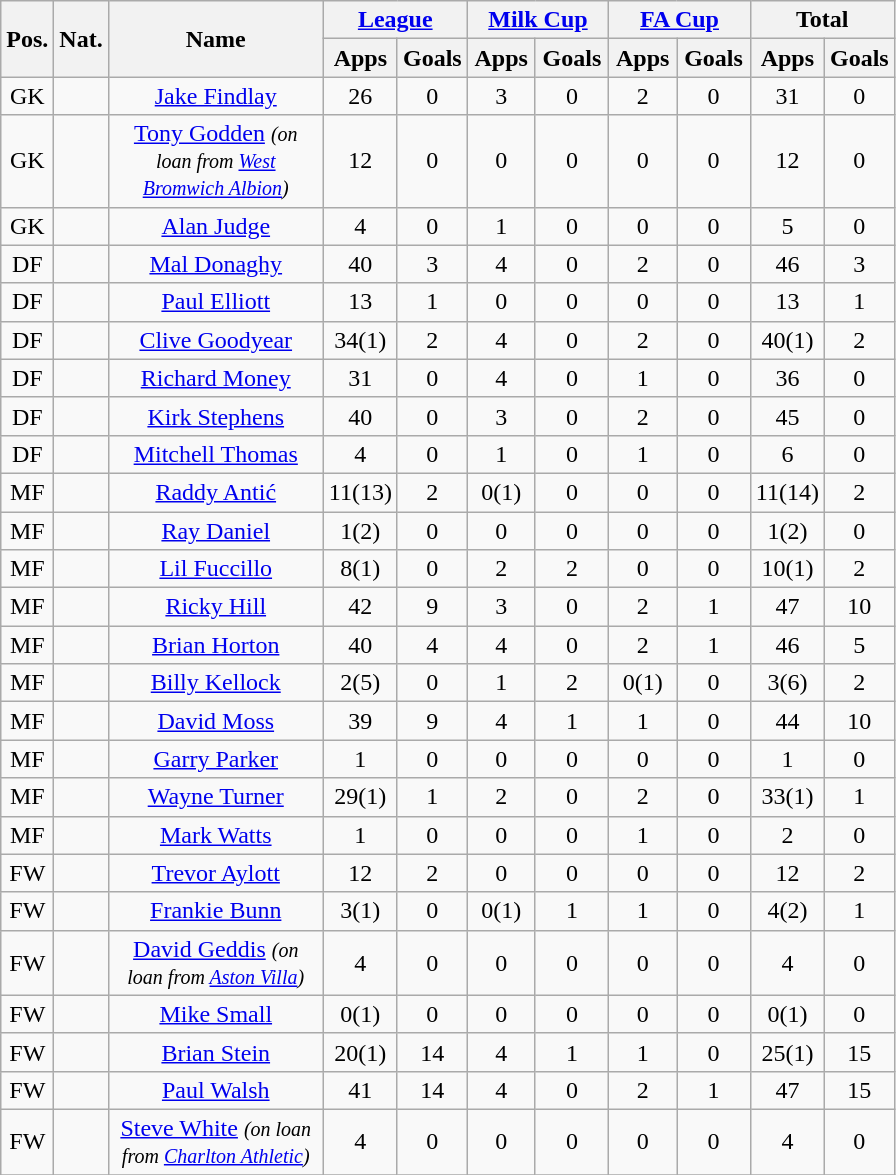<table class="wikitable plainrowheaders" style="text-align:center">
<tr>
<th rowspan="2">Pos.</th>
<th rowspan="2">Nat.</th>
<th rowspan="2" width="136">Name</th>
<th colspan="2" width="87"><a href='#'>League</a></th>
<th colspan="2" width="87"><a href='#'>Milk Cup</a></th>
<th colspan="2" width="87"><a href='#'>FA Cup</a></th>
<th colspan="2" width="87">Total</th>
</tr>
<tr>
<th>Apps</th>
<th>Goals</th>
<th>Apps</th>
<th>Goals</th>
<th>Apps</th>
<th>Goals</th>
<th>Apps</th>
<th>Goals</th>
</tr>
<tr>
<td>GK</td>
<td></td>
<td><a href='#'>Jake Findlay</a></td>
<td>26</td>
<td>0</td>
<td>3</td>
<td>0</td>
<td>2</td>
<td>0</td>
<td>31</td>
<td>0</td>
</tr>
<tr>
<td>GK</td>
<td></td>
<td><a href='#'>Tony Godden</a> <em><small>(on loan from <a href='#'>West Bromwich Albion</a>)</small></em></td>
<td>12</td>
<td>0</td>
<td>0</td>
<td>0</td>
<td>0</td>
<td>0</td>
<td>12</td>
<td>0</td>
</tr>
<tr>
<td>GK</td>
<td></td>
<td><a href='#'>Alan Judge</a></td>
<td>4</td>
<td>0</td>
<td>1</td>
<td>0</td>
<td>0</td>
<td>0</td>
<td>5</td>
<td>0</td>
</tr>
<tr>
<td>DF</td>
<td></td>
<td><a href='#'>Mal Donaghy</a></td>
<td>40</td>
<td>3</td>
<td>4</td>
<td>0</td>
<td>2</td>
<td>0</td>
<td>46</td>
<td>3</td>
</tr>
<tr>
<td>DF</td>
<td></td>
<td><a href='#'>Paul Elliott</a></td>
<td>13</td>
<td>1</td>
<td>0</td>
<td>0</td>
<td>0</td>
<td>0</td>
<td>13</td>
<td>1</td>
</tr>
<tr>
<td>DF</td>
<td></td>
<td><a href='#'>Clive Goodyear</a></td>
<td>34(1)</td>
<td>2</td>
<td>4</td>
<td>0</td>
<td>2</td>
<td>0</td>
<td>40(1)</td>
<td>2</td>
</tr>
<tr>
<td>DF</td>
<td></td>
<td><a href='#'>Richard Money</a></td>
<td>31</td>
<td>0</td>
<td>4</td>
<td>0</td>
<td>1</td>
<td>0</td>
<td>36</td>
<td>0</td>
</tr>
<tr>
<td>DF</td>
<td></td>
<td><a href='#'>Kirk Stephens</a></td>
<td>40</td>
<td>0</td>
<td>3</td>
<td>0</td>
<td>2</td>
<td>0</td>
<td>45</td>
<td>0</td>
</tr>
<tr>
<td>DF</td>
<td></td>
<td><a href='#'>Mitchell Thomas</a></td>
<td>4</td>
<td>0</td>
<td>1</td>
<td>0</td>
<td>1</td>
<td>0</td>
<td>6</td>
<td>0</td>
</tr>
<tr>
<td>MF</td>
<td></td>
<td><a href='#'>Raddy Antić</a></td>
<td>11(13)</td>
<td>2</td>
<td>0(1)</td>
<td>0</td>
<td>0</td>
<td>0</td>
<td>11(14)</td>
<td>2</td>
</tr>
<tr>
<td>MF</td>
<td></td>
<td><a href='#'>Ray Daniel</a></td>
<td>1(2)</td>
<td>0</td>
<td>0</td>
<td>0</td>
<td>0</td>
<td>0</td>
<td>1(2)</td>
<td>0</td>
</tr>
<tr>
<td>MF</td>
<td></td>
<td><a href='#'>Lil Fuccillo</a></td>
<td>8(1)</td>
<td>0</td>
<td>2</td>
<td>2</td>
<td>0</td>
<td>0</td>
<td>10(1)</td>
<td>2</td>
</tr>
<tr>
<td>MF</td>
<td></td>
<td><a href='#'>Ricky Hill</a></td>
<td>42</td>
<td>9</td>
<td>3</td>
<td>0</td>
<td>2</td>
<td>1</td>
<td>47</td>
<td>10</td>
</tr>
<tr>
<td>MF</td>
<td></td>
<td><a href='#'>Brian Horton</a></td>
<td>40</td>
<td>4</td>
<td>4</td>
<td>0</td>
<td>2</td>
<td>1</td>
<td>46</td>
<td>5</td>
</tr>
<tr>
<td>MF</td>
<td></td>
<td><a href='#'>Billy Kellock</a></td>
<td>2(5)</td>
<td>0</td>
<td>1</td>
<td>2</td>
<td>0(1)</td>
<td>0</td>
<td>3(6)</td>
<td>2</td>
</tr>
<tr>
<td>MF</td>
<td></td>
<td><a href='#'>David Moss</a></td>
<td>39</td>
<td>9</td>
<td>4</td>
<td>1</td>
<td>1</td>
<td>0</td>
<td>44</td>
<td>10</td>
</tr>
<tr>
<td>MF</td>
<td></td>
<td><a href='#'>Garry Parker</a></td>
<td>1</td>
<td>0</td>
<td>0</td>
<td>0</td>
<td>0</td>
<td>0</td>
<td>1</td>
<td>0</td>
</tr>
<tr>
<td>MF</td>
<td></td>
<td><a href='#'>Wayne Turner</a></td>
<td>29(1)</td>
<td>1</td>
<td>2</td>
<td>0</td>
<td>2</td>
<td>0</td>
<td>33(1)</td>
<td>1</td>
</tr>
<tr>
<td>MF</td>
<td></td>
<td><a href='#'>Mark Watts</a></td>
<td>1</td>
<td>0</td>
<td>0</td>
<td>0</td>
<td>1</td>
<td>0</td>
<td>2</td>
<td>0</td>
</tr>
<tr>
<td>FW</td>
<td></td>
<td><a href='#'>Trevor Aylott</a></td>
<td>12</td>
<td>2</td>
<td>0</td>
<td>0</td>
<td>0</td>
<td>0</td>
<td>12</td>
<td>2</td>
</tr>
<tr>
<td>FW</td>
<td></td>
<td><a href='#'>Frankie Bunn</a></td>
<td>3(1)</td>
<td>0</td>
<td>0(1)</td>
<td>1</td>
<td>1</td>
<td>0</td>
<td>4(2)</td>
<td>1</td>
</tr>
<tr>
<td>FW</td>
<td></td>
<td><a href='#'>David Geddis</a> <em><small>(on loan from <a href='#'>Aston Villa</a>)</small></em></td>
<td>4</td>
<td>0</td>
<td>0</td>
<td>0</td>
<td>0</td>
<td>0</td>
<td>4</td>
<td>0</td>
</tr>
<tr>
<td>FW</td>
<td></td>
<td><a href='#'>Mike Small</a></td>
<td>0(1)</td>
<td>0</td>
<td>0</td>
<td>0</td>
<td>0</td>
<td>0</td>
<td>0(1)</td>
<td>0</td>
</tr>
<tr>
<td>FW</td>
<td></td>
<td><a href='#'>Brian Stein</a></td>
<td>20(1)</td>
<td>14</td>
<td>4</td>
<td>1</td>
<td>1</td>
<td>0</td>
<td>25(1)</td>
<td>15</td>
</tr>
<tr>
<td>FW</td>
<td></td>
<td><a href='#'>Paul Walsh</a></td>
<td>41</td>
<td>14</td>
<td>4</td>
<td>0</td>
<td>2</td>
<td>1</td>
<td>47</td>
<td>15</td>
</tr>
<tr>
<td>FW</td>
<td></td>
<td><a href='#'>Steve White</a> <em><small>(on loan from <a href='#'>Charlton Athletic</a>)</small></em></td>
<td>4</td>
<td>0</td>
<td>0</td>
<td>0</td>
<td>0</td>
<td>0</td>
<td>4</td>
<td>0</td>
</tr>
<tr>
</tr>
</table>
